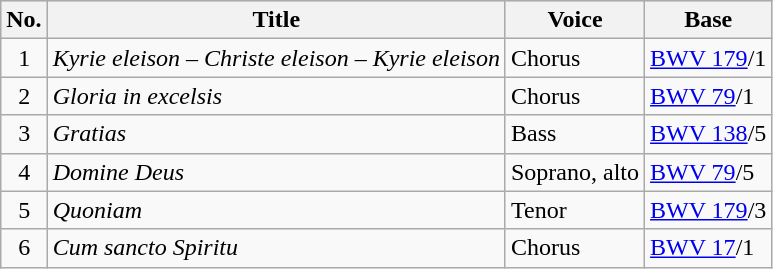<table class="wikitable">
<tr style="background-color:#E0E0E0;">
<th>No.</th>
<th>Title</th>
<th>Voice</th>
<th>Base</th>
</tr>
<tr>
<td>  1</td>
<td><em>Kyrie eleison – Christe eleison – Kyrie eleison</em></td>
<td>Chorus</td>
<td><a href='#'>BWV 179</a>/1</td>
</tr>
<tr>
<td>  2</td>
<td><em>Gloria in excelsis</em></td>
<td>Chorus</td>
<td><a href='#'>BWV 79</a>/1</td>
</tr>
<tr>
<td>  3</td>
<td><em>Gratias</em></td>
<td>Bass</td>
<td><a href='#'>BWV 138</a>/5</td>
</tr>
<tr>
<td>  4</td>
<td><em>Domine Deus</em></td>
<td>Soprano, alto</td>
<td><a href='#'>BWV 79</a>/5</td>
</tr>
<tr>
<td>  5</td>
<td><em>Quoniam</em></td>
<td>Tenor</td>
<td><a href='#'>BWV 179</a>/3</td>
</tr>
<tr>
<td>  6</td>
<td><em>Cum sancto Spiritu</em></td>
<td>Chorus</td>
<td><a href='#'>BWV 17</a>/1</td>
</tr>
</table>
